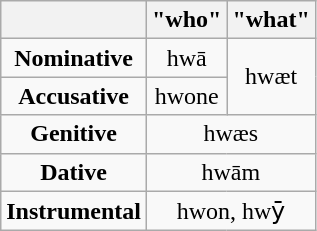<table class="wikitable" style="text-align:center">
<tr>
<th></th>
<th>"who"</th>
<th>"what"</th>
</tr>
<tr>
<td><strong>Nominative</strong></td>
<td>hwā</td>
<td rowspan="2">hwæt</td>
</tr>
<tr>
<td><strong>Accusative</strong></td>
<td>hwone</td>
</tr>
<tr>
<td><strong>Genitive</strong></td>
<td colspan="2">hwæs</td>
</tr>
<tr>
<td><strong>Dative</strong></td>
<td colspan="2">hwām</td>
</tr>
<tr>
<td><strong>Instrumental</strong></td>
<td colspan="2">hwon, hwȳ</td>
</tr>
</table>
